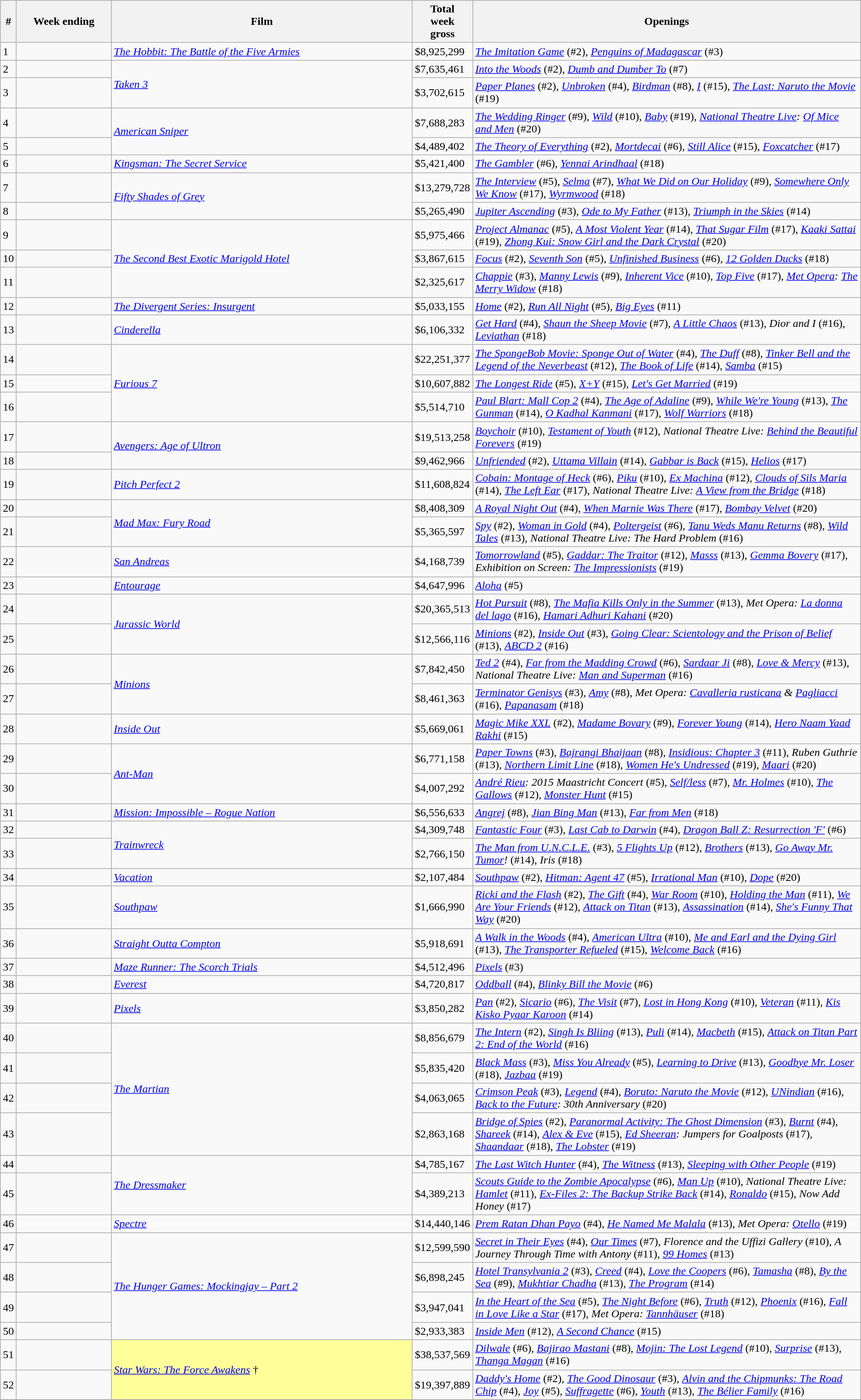<table class="wikitable sortable">
<tr>
<th abbr="Week">#</th>
<th abbr="Date" style="width:130px">Week ending</th>
<th style="width:35%;">Film</th>
<th abbr="Gross">Total<br>week<br>gross</th>
<th>Openings</th>
</tr>
<tr>
<td>1</td>
<td></td>
<td><em><a href='#'>The Hobbit: The Battle of the Five Armies</a></em></td>
<td>$8,925,299</td>
<td><em><a href='#'>The Imitation Game</a></em> (#2), <em><a href='#'>Penguins of Madagascar</a></em> (#3)</td>
</tr>
<tr>
<td>2</td>
<td></td>
<td rowspan="2"><em><a href='#'>Taken 3</a></em></td>
<td>$7,635,461</td>
<td><em><a href='#'>Into the Woods</a></em> (#2), <em><a href='#'>Dumb and Dumber To</a></em> (#7)</td>
</tr>
<tr>
<td>3</td>
<td></td>
<td>$3,702,615</td>
<td><em><a href='#'>Paper Planes</a></em> (#2), <em><a href='#'>Unbroken</a></em> (#4), <em><a href='#'>Birdman</a></em> (#8), <em><a href='#'>I</a></em> (#15), <em><a href='#'>The Last: Naruto the Movie</a></em> (#19)</td>
</tr>
<tr>
<td>4</td>
<td></td>
<td rowspan="2"><em><a href='#'>American Sniper</a></em></td>
<td>$7,688,283</td>
<td><em><a href='#'>The Wedding Ringer</a></em> (#9), <em><a href='#'>Wild</a></em> (#10), <em><a href='#'>Baby</a></em> (#19), <em><a href='#'>National Theatre Live</a>: <a href='#'>Of Mice and Men</a></em> (#20)</td>
</tr>
<tr>
<td>5</td>
<td></td>
<td>$4,489,402</td>
<td><em><a href='#'>The Theory of Everything</a></em> (#2), <em><a href='#'>Mortdecai</a></em> (#6), <em><a href='#'>Still Alice</a></em> (#15), <em><a href='#'>Foxcatcher</a></em> (#17)</td>
</tr>
<tr>
<td>6</td>
<td></td>
<td><em><a href='#'>Kingsman: The Secret Service</a></em></td>
<td>$5,421,400</td>
<td><em><a href='#'>The Gambler</a></em> (#6), <em><a href='#'>Yennai Arindhaal</a></em> (#18)</td>
</tr>
<tr>
<td>7</td>
<td></td>
<td rowspan="2"><em><a href='#'>Fifty Shades of Grey</a></em></td>
<td>$13,279,728</td>
<td><em><a href='#'>The Interview</a></em> (#5), <em><a href='#'>Selma</a></em> (#7), <em><a href='#'>What We Did on Our Holiday</a></em> (#9), <em><a href='#'>Somewhere Only We Know</a></em> (#17), <em><a href='#'>Wyrmwood</a></em> (#18)</td>
</tr>
<tr>
<td>8</td>
<td></td>
<td>$5,265,490</td>
<td><em><a href='#'>Jupiter Ascending</a></em> (#3), <em><a href='#'>Ode to My Father</a></em> (#13), <em><a href='#'>Triumph in the Skies</a></em> (#14)</td>
</tr>
<tr>
<td>9</td>
<td></td>
<td rowspan="3"><em><a href='#'>The Second Best Exotic Marigold Hotel</a></em></td>
<td>$5,975,466</td>
<td><em><a href='#'>Project Almanac</a></em> (#5), <em><a href='#'>A Most Violent Year</a></em> (#14), <em><a href='#'>That Sugar Film</a></em> (#17), <em><a href='#'>Kaaki Sattai</a></em> (#19), <em><a href='#'>Zhong Kui: Snow Girl and the Dark Crystal</a></em> (#20)</td>
</tr>
<tr>
<td>10</td>
<td></td>
<td>$3,867,615</td>
<td><em><a href='#'>Focus</a></em> (#2), <em><a href='#'>Seventh Son</a></em> (#5), <em><a href='#'>Unfinished Business</a></em> (#6), <em><a href='#'>12 Golden Ducks</a></em> (#18)</td>
</tr>
<tr>
<td>11</td>
<td></td>
<td>$2,325,617</td>
<td><em><a href='#'>Chappie</a></em> (#3), <em><a href='#'>Manny Lewis</a></em> (#9), <em><a href='#'>Inherent Vice</a></em> (#10), <em><a href='#'>Top Five</a></em> (#17), <em><a href='#'>Met Opera</a>: <a href='#'>The Merry Widow</a></em> (#18)</td>
</tr>
<tr>
<td>12</td>
<td></td>
<td><em><a href='#'>The Divergent Series: Insurgent</a></em></td>
<td>$5,033,155</td>
<td><em><a href='#'>Home</a></em> (#2), <em><a href='#'>Run All Night</a></em> (#5), <em><a href='#'>Big Eyes</a></em> (#11)</td>
</tr>
<tr>
<td>13</td>
<td></td>
<td><em><a href='#'>Cinderella</a></em></td>
<td>$6,106,332</td>
<td><em><a href='#'>Get Hard</a></em> (#4), <em><a href='#'>Shaun the Sheep Movie</a></em> (#7), <em><a href='#'>A Little Chaos</a></em> (#13), <em>Dior and I</em> (#16), <em><a href='#'>Leviathan</a></em> (#18)</td>
</tr>
<tr>
<td>14</td>
<td></td>
<td rowspan="3"><em><a href='#'>Furious 7</a></em></td>
<td>$22,251,377</td>
<td><em><a href='#'>The SpongeBob Movie: Sponge Out of Water</a></em> (#4), <em><a href='#'>The Duff</a></em> (#8), <em><a href='#'>Tinker Bell and the Legend of the Neverbeast</a></em> (#12), <em><a href='#'>The Book of Life</a></em> (#14), <em><a href='#'>Samba</a></em> (#15)</td>
</tr>
<tr>
<td>15</td>
<td></td>
<td>$10,607,882</td>
<td><em><a href='#'>The Longest Ride</a></em> (#5), <em><a href='#'>X+Y</a></em> (#15), <em><a href='#'>Let's Get Married</a></em> (#19)</td>
</tr>
<tr>
<td>16</td>
<td></td>
<td>$5,514,710</td>
<td><em><a href='#'>Paul Blart: Mall Cop 2</a></em> (#4), <em><a href='#'>The Age of Adaline</a></em> (#9), <em><a href='#'>While We're Young</a></em> (#13), <em><a href='#'>The Gunman</a></em> (#14), <em><a href='#'>O Kadhal Kanmani</a></em> (#17), <em><a href='#'>Wolf Warriors</a></em> (#18)</td>
</tr>
<tr>
<td>17</td>
<td></td>
<td rowspan="2"><em><a href='#'>Avengers: Age of Ultron</a></em></td>
<td>$19,513,258</td>
<td><em><a href='#'>Boychoir</a></em> (#10), <em><a href='#'>Testament of Youth</a></em> (#12), <em>National Theatre Live: <a href='#'>Behind the Beautiful Forevers</a></em> (#19)</td>
</tr>
<tr>
<td>18</td>
<td></td>
<td>$9,462,966</td>
<td><em><a href='#'>Unfriended</a></em> (#2), <em><a href='#'>Uttama Villain</a></em> (#14), <em><a href='#'>Gabbar is Back</a></em> (#15), <em><a href='#'>Helios</a></em> (#17)</td>
</tr>
<tr>
<td>19</td>
<td></td>
<td><em><a href='#'>Pitch Perfect 2</a></em></td>
<td>$11,608,824</td>
<td><em><a href='#'>Cobain: Montage of Heck</a></em> (#6), <em><a href='#'>Piku</a></em> (#10), <em><a href='#'>Ex Machina</a></em> (#12), <em><a href='#'>Clouds of Sils Maria</a></em> (#14), <em><a href='#'>The Left Ear</a></em> (#17), <em>National Theatre Live: <a href='#'>A View from the Bridge</a></em> (#18)</td>
</tr>
<tr>
<td>20</td>
<td></td>
<td rowspan="2"><em><a href='#'>Mad Max: Fury Road</a></em></td>
<td>$8,408,309</td>
<td><em><a href='#'>A Royal Night Out</a></em> (#4), <em><a href='#'>When Marnie Was There</a></em> (#17), <em><a href='#'>Bombay Velvet</a></em> (#20)</td>
</tr>
<tr>
<td>21</td>
<td></td>
<td>$5,365,597</td>
<td><em><a href='#'>Spy</a></em> (#2), <em><a href='#'>Woman in Gold</a></em> (#4), <em><a href='#'>Poltergeist</a></em> (#6), <em><a href='#'>Tanu Weds Manu Returns</a></em> (#8), <em><a href='#'>Wild Tales</a></em> (#13), <em>National Theatre Live: The Hard Problem</em> (#16)</td>
</tr>
<tr>
<td>22</td>
<td></td>
<td><em><a href='#'>San Andreas</a></em></td>
<td>$4,168,739</td>
<td><em><a href='#'>Tomorrowland</a></em> (#5), <em><a href='#'>Gaddar: The Traitor</a></em> (#12), <em><a href='#'>Masss</a></em> (#13), <em><a href='#'>Gemma Bovery</a></em> (#17), <em>Exhibition on Screen: <a href='#'>The Impressionists</a></em> (#19)</td>
</tr>
<tr>
<td>23</td>
<td></td>
<td><em><a href='#'>Entourage</a></em></td>
<td>$4,647,996</td>
<td><em><a href='#'>Aloha</a></em> (#5)</td>
</tr>
<tr>
<td>24</td>
<td></td>
<td rowspan="2"><em><a href='#'>Jurassic World</a></em></td>
<td>$20,365,513</td>
<td><em><a href='#'>Hot Pursuit</a></em> (#8), <em><a href='#'>The Mafia Kills Only in the Summer</a></em> (#13), <em>Met Opera: <a href='#'>La donna del lago</a></em> (#16), <em><a href='#'>Hamari Adhuri Kahani</a></em> (#20)</td>
</tr>
<tr>
<td>25</td>
<td></td>
<td>$12,566,116</td>
<td><em><a href='#'>Minions</a></em> (#2), <em><a href='#'>Inside Out</a></em> (#3), <em><a href='#'>Going Clear: Scientology and the Prison of Belief</a></em> (#13), <em><a href='#'>ABCD 2</a></em> (#16)</td>
</tr>
<tr>
<td>26</td>
<td></td>
<td rowspan="2"><em><a href='#'>Minions</a></em></td>
<td>$7,842,450</td>
<td><em><a href='#'>Ted 2</a></em> (#4), <em><a href='#'>Far from the Madding Crowd</a></em> (#6), <em><a href='#'>Sardaar Ji</a></em> (#8), <em><a href='#'>Love & Mercy</a></em> (#13), <em>National Theatre Live: <a href='#'>Man and Superman</a></em> (#16)</td>
</tr>
<tr>
<td>27</td>
<td></td>
<td>$8,461,363</td>
<td><em><a href='#'>Terminator Genisys</a></em> (#3), <em><a href='#'>Amy</a></em> (#8), <em>Met Opera: <a href='#'>Cavalleria rusticana</a> & <a href='#'>Pagliacci</a></em> (#16), <em><a href='#'>Papanasam</a></em> (#18)</td>
</tr>
<tr>
<td>28</td>
<td></td>
<td><em><a href='#'>Inside Out</a></em></td>
<td>$5,669,061</td>
<td><em><a href='#'>Magic Mike XXL</a></em> (#2), <em><a href='#'>Madame Bovary</a></em> (#9), <em><a href='#'>Forever Young</a></em> (#14), <em><a href='#'>Hero Naam Yaad Rakhi</a></em> (#15)</td>
</tr>
<tr>
<td>29</td>
<td></td>
<td rowspan="2"><em><a href='#'>Ant-Man</a></em></td>
<td>$6,771,158</td>
<td><em><a href='#'>Paper Towns</a></em> (#3), <em><a href='#'>Bajrangi Bhaijaan</a></em> (#8), <em><a href='#'>Insidious: Chapter 3</a></em> (#11), <em>Ruben Guthrie</em> (#13), <em><a href='#'>Northern Limit Line</a></em> (#18), <em><a href='#'>Women He's Undressed</a></em> (#19), <em><a href='#'>Maari</a></em> (#20)</td>
</tr>
<tr>
<td>30</td>
<td></td>
<td>$4,007,292</td>
<td><em><a href='#'>André Rieu</a>: 2015 Maastricht Concert</em> (#5), <em><a href='#'>Self/less</a></em> (#7), <em><a href='#'>Mr. Holmes</a></em> (#10), <em><a href='#'>The Gallows</a></em> (#12), <em><a href='#'>Monster Hunt</a></em> (#15)</td>
</tr>
<tr>
<td>31</td>
<td></td>
<td><em><a href='#'>Mission: Impossible – Rogue Nation</a></em></td>
<td>$6,556,633</td>
<td><em><a href='#'>Angrej</a></em> (#8), <em><a href='#'>Jian Bing Man</a></em> (#13), <em><a href='#'>Far from Men</a></em> (#18)</td>
</tr>
<tr>
<td>32</td>
<td></td>
<td rowspan="2"><em><a href='#'>Trainwreck</a></em></td>
<td>$4,309,748</td>
<td><em><a href='#'>Fantastic Four</a></em> (#3), <em><a href='#'>Last Cab to Darwin</a></em> (#4), <em><a href='#'>Dragon Ball Z: Resurrection 'F'</a></em> (#6)</td>
</tr>
<tr>
<td>33</td>
<td></td>
<td>$2,766,150</td>
<td><em><a href='#'>The Man from U.N.C.L.E.</a></em> (#3), <em><a href='#'>5 Flights Up</a></em> (#12), <em><a href='#'>Brothers</a></em> (#13), <em><a href='#'>Go Away Mr. Tumor</a>!</em> (#14), <em>Iris</em> (#18)</td>
</tr>
<tr>
<td>34</td>
<td></td>
<td><em><a href='#'>Vacation</a></em></td>
<td>$2,107,484</td>
<td><em><a href='#'>Southpaw</a></em> (#2), <em><a href='#'>Hitman: Agent 47</a></em> (#5), <em><a href='#'>Irrational Man</a></em> (#10), <em><a href='#'>Dope</a></em> (#20)</td>
</tr>
<tr>
<td>35</td>
<td></td>
<td><em><a href='#'>Southpaw</a></em></td>
<td>$1,666,990</td>
<td><em><a href='#'>Ricki and the Flash</a></em> (#2), <em><a href='#'>The Gift</a></em> (#4), <em><a href='#'>War Room</a></em> (#10), <em><a href='#'>Holding the Man</a></em> (#11), <em><a href='#'>We Are Your Friends</a></em> (#12), <em><a href='#'>Attack on Titan</a></em> (#13), <em><a href='#'>Assassination</a></em> (#14), <em><a href='#'>She's Funny That Way</a></em> (#20)</td>
</tr>
<tr>
<td>36</td>
<td></td>
<td><em><a href='#'>Straight Outta Compton</a></em></td>
<td>$5,918,691</td>
<td><em><a href='#'>A Walk in the Woods</a></em> (#4), <em><a href='#'>American Ultra</a></em> (#10), <em><a href='#'>Me and Earl and the Dying Girl</a></em> (#13), <em><a href='#'>The Transporter Refueled</a></em> (#15), <em><a href='#'>Welcome Back</a></em> (#16)</td>
</tr>
<tr>
<td>37</td>
<td></td>
<td><em><a href='#'>Maze Runner: The Scorch Trials</a></em></td>
<td>$4,512,496</td>
<td><em><a href='#'>Pixels</a></em> (#3)</td>
</tr>
<tr>
<td>38</td>
<td></td>
<td><em><a href='#'>Everest</a></em></td>
<td>$4,720,817</td>
<td><em><a href='#'>Oddball</a></em> (#4), <em><a href='#'>Blinky Bill the Movie</a></em> (#6)</td>
</tr>
<tr>
<td>39</td>
<td></td>
<td><em><a href='#'>Pixels</a></em></td>
<td>$3,850,282</td>
<td><em><a href='#'>Pan</a></em> (#2), <em><a href='#'>Sicario</a></em> (#6), <em><a href='#'>The Visit</a></em> (#7), <em><a href='#'>Lost in Hong Kong</a></em> (#10), <em><a href='#'>Veteran</a></em> (#11), <em><a href='#'>Kis Kisko Pyaar Karoon</a></em> (#14)</td>
</tr>
<tr>
<td>40</td>
<td></td>
<td rowspan="4"><em><a href='#'>The Martian</a></em></td>
<td>$8,856,679</td>
<td><em><a href='#'>The Intern</a></em> (#2), <em><a href='#'>Singh Is Bliing</a></em> (#13), <em><a href='#'>Puli</a></em> (#14), <em><a href='#'>Macbeth</a></em> (#15), <em><a href='#'>Attack on Titan Part 2: End of the World</a></em> (#16)</td>
</tr>
<tr>
<td>41</td>
<td></td>
<td>$5,835,420</td>
<td><em><a href='#'>Black Mass</a></em> (#3), <em><a href='#'>Miss You Already</a></em> (#5), <em><a href='#'>Learning to Drive</a></em> (#13), <em><a href='#'>Goodbye Mr. Loser</a></em> (#18), <em><a href='#'>Jazbaa</a></em> (#19)</td>
</tr>
<tr>
<td>42</td>
<td></td>
<td>$4,063,065</td>
<td><em><a href='#'>Crimson Peak</a></em> (#3), <em><a href='#'>Legend</a></em> (#4), <em><a href='#'>Boruto: Naruto the Movie</a></em> (#12), <em><a href='#'>UNindian</a></em> (#16), <em><a href='#'>Back to the Future</a>: 30th Anniversary</em> (#20)</td>
</tr>
<tr>
<td>43</td>
<td></td>
<td>$2,863,168</td>
<td><em><a href='#'>Bridge of Spies</a></em> (#2), <em><a href='#'>Paranormal Activity: The Ghost Dimension</a></em> (#3), <em><a href='#'>Burnt</a></em> (#4), <em><a href='#'>Shareek</a></em> (#14), <em><a href='#'>Alex & Eve</a></em> (#15), <em><a href='#'>Ed Sheeran</a>: Jumpers for Goalposts</em> (#17), <em><a href='#'>Shaandaar</a></em> (#18), <em><a href='#'>The Lobster</a></em> (#19)</td>
</tr>
<tr>
<td>44</td>
<td></td>
<td rowspan="2"><em><a href='#'>The Dressmaker</a></em></td>
<td>$4,785,167</td>
<td><em><a href='#'>The Last Witch Hunter</a></em> (#4), <em><a href='#'>The Witness</a></em> (#13), <em><a href='#'>Sleeping with Other People</a></em> (#19)</td>
</tr>
<tr>
<td>45</td>
<td></td>
<td>$4,389,213</td>
<td><em><a href='#'>Scouts Guide to the Zombie Apocalypse</a></em> (#6), <em><a href='#'>Man Up</a></em> (#10), <em>National Theatre Live: <a href='#'>Hamlet</a></em> (#11), <em><a href='#'>Ex-Files 2: The Backup Strike Back</a></em> (#14), <em><a href='#'>Ronaldo</a></em> (#15), <em>Now Add Honey</em> (#17)</td>
</tr>
<tr>
<td>46</td>
<td></td>
<td><em><a href='#'>Spectre</a></em></td>
<td>$14,440,146</td>
<td><em><a href='#'>Prem Ratan Dhan Payo</a></em> (#4), <em><a href='#'>He Named Me Malala</a></em> (#13), <em>Met Opera: <a href='#'>Otello</a></em> (#19)</td>
</tr>
<tr>
<td>47</td>
<td></td>
<td rowspan="4"><em><a href='#'>The Hunger Games: Mockingjay – Part 2</a></em></td>
<td>$12,599,590</td>
<td><em><a href='#'>Secret in Their Eyes</a></em> (#4), <em><a href='#'>Our Times</a></em> (#7), <em>Florence and the Uffizi Gallery</em> (#10), <em>A Journey Through Time with Antony</em> (#11), <em><a href='#'>99 Homes</a></em> (#13)</td>
</tr>
<tr>
<td>48</td>
<td></td>
<td>$6,898,245</td>
<td><em><a href='#'>Hotel Transylvania 2</a></em> (#3), <em><a href='#'>Creed</a></em> (#4), <em><a href='#'>Love the Coopers</a></em> (#6), <em><a href='#'>Tamasha</a></em> (#8), <em><a href='#'>By the Sea</a></em> (#9), <em><a href='#'>Mukhtiar Chadha</a></em> (#13), <em><a href='#'>The Program</a></em> (#14)</td>
</tr>
<tr>
<td>49</td>
<td></td>
<td>$3,947,041</td>
<td><em><a href='#'>In the Heart of the Sea</a></em> (#5), <em><a href='#'>The Night Before</a></em> (#6), <em><a href='#'>Truth</a></em> (#12), <em><a href='#'>Phoenix</a></em> (#16), <em><a href='#'>Fall in Love Like a Star</a></em> (#17), <em>Met Opera: <a href='#'>Tannhäuser</a></em> (#18)</td>
</tr>
<tr>
<td>50</td>
<td></td>
<td>$2,933,383</td>
<td><em><a href='#'>Inside Men</a></em> (#12), <em><a href='#'>A Second Chance</a></em> (#15)</td>
</tr>
<tr>
<td>51</td>
<td></td>
<td rowspan="2" style="background-color:#FFFF99"><em><a href='#'>Star Wars: The Force Awakens</a></em> †</td>
<td>$38,537,569</td>
<td><em><a href='#'>Dilwale</a></em> (#6), <em><a href='#'>Bajirao Mastani</a></em> (#8), <em><a href='#'>Mojin: The Lost Legend</a></em> (#10), <em><a href='#'>Surprise</a></em> (#13), <em><a href='#'>Thanga Magan</a></em> (#16)</td>
</tr>
<tr>
<td>52</td>
<td></td>
<td>$19,397,889</td>
<td><em><a href='#'>Daddy's Home</a></em> (#2), <em><a href='#'>The Good Dinosaur</a></em> (#3), <em><a href='#'>Alvin and the Chipmunks: The Road Chip</a></em> (#4), <em><a href='#'>Joy</a></em> (#5), <em><a href='#'>Suffragette</a></em> (#6), <em><a href='#'>Youth</a></em> (#13), <em><a href='#'>The Bélier Family</a></em> (#16)</td>
</tr>
<tr>
</tr>
</table>
